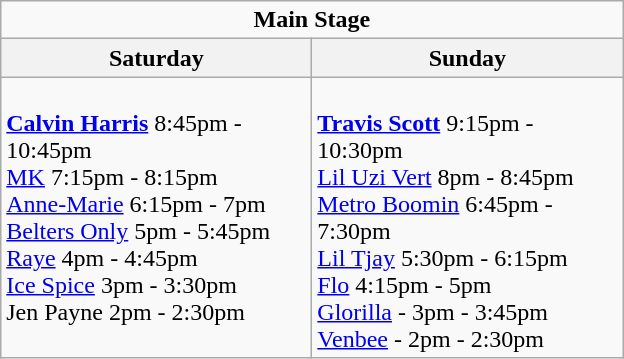<table class="wikitable">
<tr>
<td colspan="3" style="text-align:center;"><strong>Main Stage</strong></td>
</tr>
<tr>
<th>Saturday</th>
<th>Sunday</th>
</tr>
<tr>
<td style="text-align:left; vertical-align:top; width:200px;"><br><strong><a href='#'>Calvin Harris</a></strong> 8:45pm - 10:45pm
<br><a href='#'>MK</a> 7:15pm - 8:15pm
<br><a href='#'>Anne-Marie</a> 6:15pm - 7pm
<br><a href='#'>Belters Only</a> 5pm - 5:45pm
<br><a href='#'>Raye</a> 4pm - 4:45pm
<br><a href='#'>Ice Spice</a> 3pm - 3:30pm
<br>Jen Payne 2pm - 2:30pm</td>
<td style="text-align:left; vertical-align:top; width:200px;"><br><strong><a href='#'>Travis Scott</a></strong> 9:15pm - 10:30pm
<br><a href='#'>Lil Uzi Vert</a> 8pm - 8:45pm
<br><a href='#'>Metro Boomin</a> 6:45pm - 7:30pm
<br><a href='#'>Lil Tjay</a> 5:30pm - 6:15pm
<br><a href='#'>Flo</a> 4:15pm - 5pm
<br><a href='#'>Glorilla</a> - 3pm - 3:45pm
<br><a href='#'>Venbee</a> - 2pm - 2:30pm</td>
</tr>
</table>
